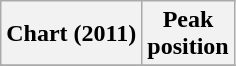<table class="wikitable sortable">
<tr>
<th>Chart (2011)</th>
<th>Peak<br>position</th>
</tr>
<tr>
</tr>
</table>
